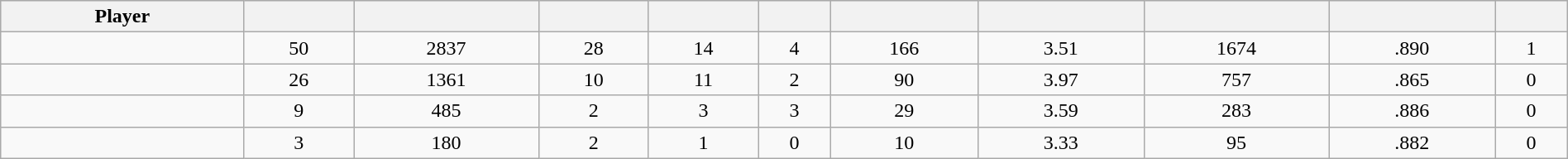<table class="wikitable sortable" style="width:100%;">
<tr style="text-align:center; background:#ddd;">
<th>Player</th>
<th></th>
<th></th>
<th></th>
<th></th>
<th></th>
<th></th>
<th></th>
<th></th>
<th></th>
<th></th>
</tr>
<tr align=center>
<td></td>
<td>50</td>
<td>2837</td>
<td>28</td>
<td>14</td>
<td>4</td>
<td>166</td>
<td>3.51</td>
<td>1674</td>
<td>.890</td>
<td>1</td>
</tr>
<tr align=center>
<td></td>
<td>26</td>
<td>1361</td>
<td>10</td>
<td>11</td>
<td>2</td>
<td>90</td>
<td>3.97</td>
<td>757</td>
<td>.865</td>
<td>0</td>
</tr>
<tr align=center>
<td></td>
<td>9</td>
<td>485</td>
<td>2</td>
<td>3</td>
<td>3</td>
<td>29</td>
<td>3.59</td>
<td>283</td>
<td>.886</td>
<td>0</td>
</tr>
<tr align=center>
<td></td>
<td>3</td>
<td>180</td>
<td>2</td>
<td>1</td>
<td>0</td>
<td>10</td>
<td>3.33</td>
<td>95</td>
<td>.882</td>
<td>0</td>
</tr>
</table>
